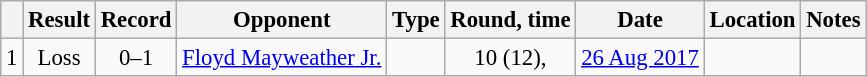<table class="wikitable" style="text-align:center; font-size:95%">
<tr>
<th></th>
<th>Result</th>
<th>Record</th>
<th>Opponent</th>
<th>Type</th>
<th>Round, time</th>
<th>Date</th>
<th>Location</th>
<th>Notes</th>
</tr>
<tr>
<td>1</td>
<td>Loss</td>
<td>0–1</td>
<td style="text-align:left;"><a href='#'>Floyd Mayweather Jr.</a></td>
<td></td>
<td>10 (12), </td>
<td><a href='#'>26 Aug 2017</a></td>
<td style="text-align:left;"></td>
<td></td>
</tr>
</table>
